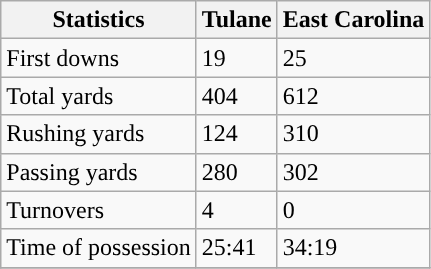<table class="wikitable">
<tr>
<th>Statistics</th>
<th>Tulane</th>
<th>East Carolina</th>
</tr>
<tr>
<td>First downs</td>
<td>19</td>
<td>25</td>
</tr>
<tr>
<td>Total yards</td>
<td>404</td>
<td>612</td>
</tr>
<tr>
<td>Rushing yards</td>
<td>124</td>
<td>310</td>
</tr>
<tr>
<td>Passing yards</td>
<td>280</td>
<td>302</td>
</tr>
<tr>
<td>Turnovers</td>
<td>4</td>
<td>0</td>
</tr>
<tr>
<td>Time of possession</td>
<td>25:41</td>
<td>34:19</td>
</tr>
<tr>
</tr>
</table>
